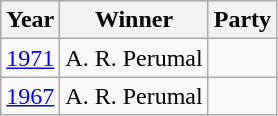<table class="wikitable">
<tr>
<th>Year</th>
<th>Winner</th>
<th colspan="2">Party</th>
</tr>
<tr>
<td><a href='#'>1971</a></td>
<td>A. R. Perumal</td>
<td></td>
</tr>
<tr>
<td><a href='#'>1967</a></td>
<td>A. R. Perumal</td>
<td></td>
</tr>
</table>
